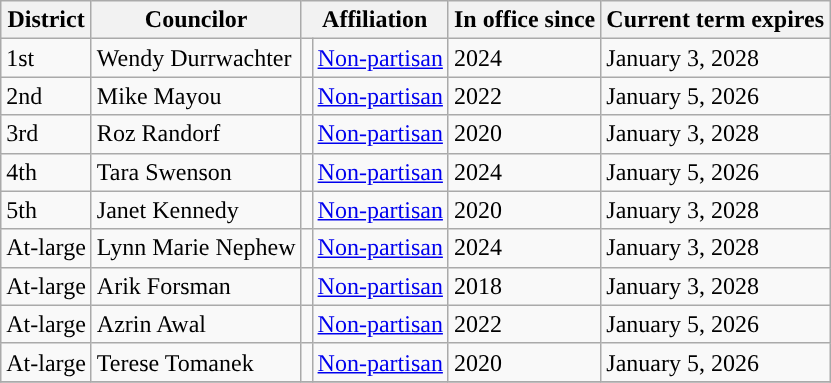<table class="wikitable">
<tr>
<th>District</th>
<th>Councilor</th>
<th colspan=2>Affiliation</th>
<th>In office since</th>
<th>Current term expires</th>
</tr>
<tr>
<td>1st</td>
<td>Wendy Durrwachter</td>
<td style="background:"></td>
<td><a href='#'>Non-partisan</a></td>
<td>2024</td>
<td>January 3, 2028</td>
</tr>
<tr>
<td>2nd</td>
<td>Mike Mayou</td>
<td style="background:"></td>
<td><a href='#'>Non-partisan</a></td>
<td>2022</td>
<td>January 5, 2026</td>
</tr>
<tr>
<td>3rd</td>
<td>Roz Randorf</td>
<td style="background:"></td>
<td><a href='#'>Non-partisan</a></td>
<td>2020</td>
<td>January 3, 2028</td>
</tr>
<tr>
<td>4th</td>
<td>Tara Swenson</td>
<td style="background:"></td>
<td><a href='#'>Non-partisan</a></td>
<td>2024</td>
<td>January 5, 2026</td>
</tr>
<tr>
<td>5th</td>
<td>Janet Kennedy</td>
<td style="background:"></td>
<td><a href='#'>Non-partisan</a></td>
<td>2020</td>
<td>January 3, 2028</td>
</tr>
<tr>
<td>At-large</td>
<td>Lynn Marie Nephew</td>
<td style="background:"></td>
<td><a href='#'>Non-partisan</a></td>
<td>2024</td>
<td>January 3, 2028</td>
</tr>
<tr>
<td>At-large</td>
<td>Arik Forsman</td>
<td style="background:"></td>
<td><a href='#'>Non-partisan</a></td>
<td>2018</td>
<td>January 3, 2028</td>
</tr>
<tr>
<td>At-large</td>
<td>Azrin Awal</td>
<td style="background:"></td>
<td><a href='#'>Non-partisan</a></td>
<td>2022</td>
<td>January 5, 2026</td>
</tr>
<tr>
<td>At-large</td>
<td>Terese Tomanek</td>
<td style="background:"></td>
<td><a href='#'>Non-partisan</a></td>
<td>2020</td>
<td>January 5, 2026</td>
</tr>
<tr>
</tr>
</table>
